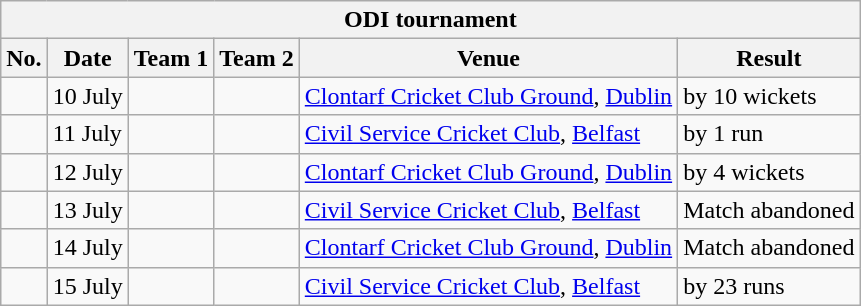<table class="wikitable">
<tr>
<th colspan="7">ODI tournament</th>
</tr>
<tr>
<th>No.</th>
<th>Date</th>
<th>Team 1</th>
<th>Team 2</th>
<th>Venue</th>
<th>Result</th>
</tr>
<tr>
<td></td>
<td>10 July</td>
<td></td>
<td></td>
<td><a href='#'>Clontarf Cricket Club Ground</a>, <a href='#'>Dublin</a></td>
<td> by 10 wickets</td>
</tr>
<tr>
<td></td>
<td>11 July</td>
<td></td>
<td></td>
<td><a href='#'>Civil Service Cricket Club</a>, <a href='#'>Belfast</a></td>
<td> by 1 run</td>
</tr>
<tr>
<td></td>
<td>12 July</td>
<td></td>
<td></td>
<td><a href='#'>Clontarf Cricket Club Ground</a>, <a href='#'>Dublin</a></td>
<td> by 4 wickets</td>
</tr>
<tr>
<td></td>
<td>13 July</td>
<td></td>
<td></td>
<td><a href='#'>Civil Service Cricket Club</a>, <a href='#'>Belfast</a></td>
<td>Match abandoned</td>
</tr>
<tr>
<td></td>
<td>14 July</td>
<td></td>
<td></td>
<td><a href='#'>Clontarf Cricket Club Ground</a>, <a href='#'>Dublin</a></td>
<td>Match abandoned</td>
</tr>
<tr>
<td></td>
<td>15 July</td>
<td></td>
<td></td>
<td><a href='#'>Civil Service Cricket Club</a>, <a href='#'>Belfast</a></td>
<td> by 23 runs</td>
</tr>
</table>
